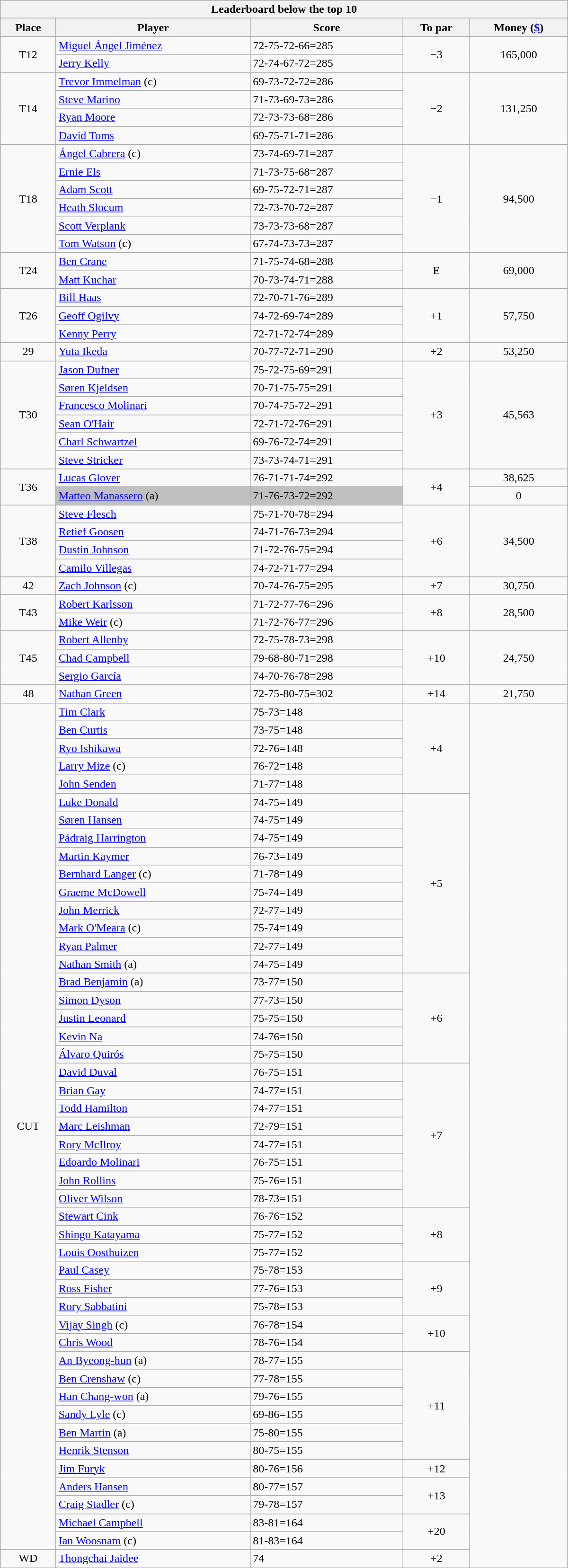<table class="collapsible collapsed wikitable" style="width:50em;margin-top:-1px;">
<tr>
<th scope="col" colspan="6">Leaderboard below the top 10</th>
</tr>
<tr>
<th>Place</th>
<th>Player</th>
<th>Score</th>
<th>To par</th>
<th>Money (<a href='#'>$</a>)</th>
</tr>
<tr>
<td rowspan=2 align=center>T12</td>
<td> <a href='#'>Miguel Ángel Jiménez</a></td>
<td>72-75-72-66=285</td>
<td rowspan=2 align=center>−3</td>
<td rowspan=2 align=center>165,000</td>
</tr>
<tr>
<td> <a href='#'>Jerry Kelly</a></td>
<td>72-74-67-72=285</td>
</tr>
<tr>
<td rowspan=4 align=center>T14</td>
<td> <a href='#'>Trevor Immelman</a> (c)</td>
<td>69-73-72-72=286</td>
<td rowspan=4 align=center>−2</td>
<td rowspan=4 align=center>131,250</td>
</tr>
<tr>
<td> <a href='#'>Steve Marino</a></td>
<td>71-73-69-73=286</td>
</tr>
<tr>
<td> <a href='#'>Ryan Moore</a></td>
<td>72-73-73-68=286</td>
</tr>
<tr>
<td> <a href='#'>David Toms</a></td>
<td>69-75-71-71=286</td>
</tr>
<tr>
<td rowspan=6 align=center>T18</td>
<td> <a href='#'>Ángel Cabrera</a> (c)</td>
<td>73-74-69-71=287</td>
<td rowspan=6 align=center>−1</td>
<td rowspan=6 align=center>94,500</td>
</tr>
<tr>
<td> <a href='#'>Ernie Els</a></td>
<td>71-73-75-68=287</td>
</tr>
<tr>
<td> <a href='#'>Adam Scott</a></td>
<td>69-75-72-71=287</td>
</tr>
<tr>
<td> <a href='#'>Heath Slocum</a></td>
<td>72-73-70-72=287</td>
</tr>
<tr>
<td> <a href='#'>Scott Verplank</a></td>
<td>73-73-73-68=287</td>
</tr>
<tr>
<td> <a href='#'>Tom Watson</a> (c)</td>
<td>67-74-73-73=287</td>
</tr>
<tr>
<td rowspan=2 align=center>T24</td>
<td> <a href='#'>Ben Crane</a></td>
<td>71-75-74-68=288</td>
<td rowspan=2 align=center>E</td>
<td rowspan=2 align=center>69,000</td>
</tr>
<tr>
<td> <a href='#'>Matt Kuchar</a></td>
<td>70-73-74-71=288</td>
</tr>
<tr>
<td rowspan=3 align=center>T26</td>
<td> <a href='#'>Bill Haas</a></td>
<td>72-70-71-76=289</td>
<td rowspan=3 align=center>+1</td>
<td rowspan=3 align=center>57,750</td>
</tr>
<tr>
<td> <a href='#'>Geoff Ogilvy</a></td>
<td>74-72-69-74=289</td>
</tr>
<tr>
<td> <a href='#'>Kenny Perry</a></td>
<td>72-71-72-74=289</td>
</tr>
<tr>
<td align=center>29</td>
<td> <a href='#'>Yuta Ikeda</a></td>
<td>70-77-72-71=290</td>
<td align=center>+2</td>
<td align=center>53,250</td>
</tr>
<tr>
<td rowspan=6 align=center>T30</td>
<td> <a href='#'>Jason Dufner</a></td>
<td>75-72-75-69=291</td>
<td rowspan=6 align=center>+3</td>
<td rowspan=6 align=center>45,563</td>
</tr>
<tr>
<td> <a href='#'>Søren Kjeldsen</a></td>
<td>70-71-75-75=291</td>
</tr>
<tr>
<td> <a href='#'>Francesco Molinari</a></td>
<td>70-74-75-72=291</td>
</tr>
<tr>
<td> <a href='#'>Sean O'Hair</a></td>
<td>72-71-72-76=291</td>
</tr>
<tr>
<td> <a href='#'>Charl Schwartzel</a></td>
<td>69-76-72-74=291</td>
</tr>
<tr>
<td> <a href='#'>Steve Stricker</a></td>
<td>73-73-74-71=291</td>
</tr>
<tr>
<td rowspan=2 align=center>T36</td>
<td> <a href='#'>Lucas Glover</a></td>
<td>76-71-71-74=292</td>
<td rowspan=2 align=center>+4</td>
<td align=center>38,625</td>
</tr>
<tr>
<td style="background:silver"> <a href='#'>Matteo Manassero</a> (a)</td>
<td style="background:silver">71-76-73-72=292</td>
<td align=center>0</td>
</tr>
<tr>
<td rowspan=4 align=center>T38</td>
<td> <a href='#'>Steve Flesch</a></td>
<td>75-71-70-78=294</td>
<td rowspan=4 align=center>+6</td>
<td rowspan=4 align=center>34,500</td>
</tr>
<tr>
<td> <a href='#'>Retief Goosen</a></td>
<td>74-71-76-73=294</td>
</tr>
<tr>
<td> <a href='#'>Dustin Johnson</a></td>
<td>71-72-76-75=294</td>
</tr>
<tr>
<td> <a href='#'>Camilo Villegas</a></td>
<td>74-72-71-77=294</td>
</tr>
<tr>
<td align=center>42</td>
<td> <a href='#'>Zach Johnson</a> (c)</td>
<td>70-74-76-75=295</td>
<td align=center>+7</td>
<td align=center>30,750</td>
</tr>
<tr>
<td rowspan=2 align=center>T43</td>
<td> <a href='#'>Robert Karlsson</a></td>
<td>71-72-77-76=296</td>
<td rowspan=2 align=center>+8</td>
<td rowspan=2 align=center>28,500</td>
</tr>
<tr>
<td> <a href='#'>Mike Weir</a> (c)</td>
<td>71-72-76-77=296</td>
</tr>
<tr>
<td rowspan=3 align=center>T45</td>
<td> <a href='#'>Robert Allenby</a></td>
<td>72-75-78-73=298</td>
<td rowspan=3 align=center>+10</td>
<td rowspan=3 align=center>24,750</td>
</tr>
<tr>
<td> <a href='#'>Chad Campbell</a></td>
<td>79-68-80-71=298</td>
</tr>
<tr>
<td> <a href='#'>Sergio García</a></td>
<td>74-70-76-78=298</td>
</tr>
<tr>
<td align=center>48</td>
<td> <a href='#'>Nathan Green</a></td>
<td>72-75-80-75=302</td>
<td align=center>+14</td>
<td align=center>21,750</td>
</tr>
<tr>
<td rowspan=47 align=center>CUT</td>
<td> <a href='#'>Tim Clark</a></td>
<td>75-73=148</td>
<td rowspan=5 align=center>+4</td>
<td rowspan=48 align=center></td>
</tr>
<tr>
<td> <a href='#'>Ben Curtis</a></td>
<td>73-75=148</td>
</tr>
<tr>
<td> <a href='#'>Ryo Ishikawa</a></td>
<td>72-76=148</td>
</tr>
<tr>
<td> <a href='#'>Larry Mize</a> (c)</td>
<td>76-72=148</td>
</tr>
<tr>
<td> <a href='#'>John Senden</a></td>
<td>71-77=148</td>
</tr>
<tr>
<td> <a href='#'>Luke Donald</a></td>
<td>74-75=149</td>
<td rowspan=10 align=center>+5</td>
</tr>
<tr>
<td> <a href='#'>Søren Hansen</a></td>
<td>74-75=149</td>
</tr>
<tr>
<td> <a href='#'>Pádraig Harrington</a></td>
<td>74-75=149</td>
</tr>
<tr>
<td> <a href='#'>Martin Kaymer</a></td>
<td>76-73=149</td>
</tr>
<tr>
<td> <a href='#'>Bernhard Langer</a> (c)</td>
<td>71-78=149</td>
</tr>
<tr>
<td> <a href='#'>Graeme McDowell</a></td>
<td>75-74=149</td>
</tr>
<tr>
<td> <a href='#'>John Merrick</a></td>
<td>72-77=149</td>
</tr>
<tr>
<td> <a href='#'>Mark O'Meara</a> (c)</td>
<td>75-74=149</td>
</tr>
<tr>
<td> <a href='#'>Ryan Palmer</a></td>
<td>72-77=149</td>
</tr>
<tr>
<td> <a href='#'>Nathan Smith</a> (a)</td>
<td>74-75=149</td>
</tr>
<tr>
<td> <a href='#'>Brad Benjamin</a> (a)</td>
<td>73-77=150</td>
<td rowspan=5 align=center>+6</td>
</tr>
<tr>
<td> <a href='#'>Simon Dyson</a></td>
<td>77-73=150</td>
</tr>
<tr>
<td> <a href='#'>Justin Leonard</a></td>
<td>75-75=150</td>
</tr>
<tr>
<td> <a href='#'>Kevin Na</a></td>
<td>74-76=150</td>
</tr>
<tr>
<td> <a href='#'>Álvaro Quirós</a></td>
<td>75-75=150</td>
</tr>
<tr>
<td> <a href='#'>David Duval</a></td>
<td>76-75=151</td>
<td rowspan=8 align=center>+7</td>
</tr>
<tr>
<td> <a href='#'>Brian Gay</a></td>
<td>74-77=151</td>
</tr>
<tr>
<td> <a href='#'>Todd Hamilton</a></td>
<td>74-77=151</td>
</tr>
<tr>
<td> <a href='#'>Marc Leishman</a></td>
<td>72-79=151</td>
</tr>
<tr>
<td> <a href='#'>Rory McIlroy</a></td>
<td>74-77=151</td>
</tr>
<tr>
<td> <a href='#'>Edoardo Molinari</a></td>
<td>76-75=151</td>
</tr>
<tr>
<td> <a href='#'>John Rollins</a></td>
<td>75-76=151</td>
</tr>
<tr>
<td> <a href='#'>Oliver Wilson</a></td>
<td>78-73=151</td>
</tr>
<tr>
<td> <a href='#'>Stewart Cink</a></td>
<td>76-76=152</td>
<td rowspan=3 align=center>+8</td>
</tr>
<tr>
<td> <a href='#'>Shingo Katayama</a></td>
<td>75-77=152</td>
</tr>
<tr>
<td> <a href='#'>Louis Oosthuizen</a></td>
<td>75-77=152</td>
</tr>
<tr>
<td> <a href='#'>Paul Casey</a></td>
<td>75-78=153</td>
<td rowspan=3 align=center>+9</td>
</tr>
<tr>
<td> <a href='#'>Ross Fisher</a></td>
<td>77-76=153</td>
</tr>
<tr>
<td> <a href='#'>Rory Sabbatini</a></td>
<td>75-78=153</td>
</tr>
<tr>
<td> <a href='#'>Vijay Singh</a> (c)</td>
<td>76-78=154</td>
<td rowspan=2 align=center>+10</td>
</tr>
<tr>
<td> <a href='#'>Chris Wood</a></td>
<td>78-76=154</td>
</tr>
<tr>
<td> <a href='#'>An Byeong-hun</a> (a)</td>
<td>78-77=155</td>
<td rowspan=6 align=center>+11</td>
</tr>
<tr>
<td> <a href='#'>Ben Crenshaw</a> (c)</td>
<td>77-78=155</td>
</tr>
<tr>
<td> <a href='#'>Han Chang-won</a> (a)</td>
<td>79-76=155</td>
</tr>
<tr>
<td> <a href='#'>Sandy Lyle</a> (c)</td>
<td>69-86=155</td>
</tr>
<tr>
<td> <a href='#'>Ben Martin</a> (a)</td>
<td>75-80=155</td>
</tr>
<tr>
<td> <a href='#'>Henrik Stenson</a></td>
<td>80-75=155</td>
</tr>
<tr>
<td> <a href='#'>Jim Furyk</a></td>
<td>80-76=156</td>
<td align=center>+12</td>
</tr>
<tr>
<td> <a href='#'>Anders Hansen</a></td>
<td>80-77=157</td>
<td rowspan=2 align=center>+13</td>
</tr>
<tr>
<td> <a href='#'>Craig Stadler</a> (c)</td>
<td>79-78=157</td>
</tr>
<tr>
<td> <a href='#'>Michael Campbell</a></td>
<td>83-81=164</td>
<td rowspan=2 align=center>+20</td>
</tr>
<tr>
<td> <a href='#'>Ian Woosnam</a> (c)</td>
<td>81-83=164</td>
</tr>
<tr>
<td align=center>WD</td>
<td> <a href='#'>Thongchai Jaidee</a></td>
<td>74</td>
<td align=center>+2</td>
</tr>
</table>
